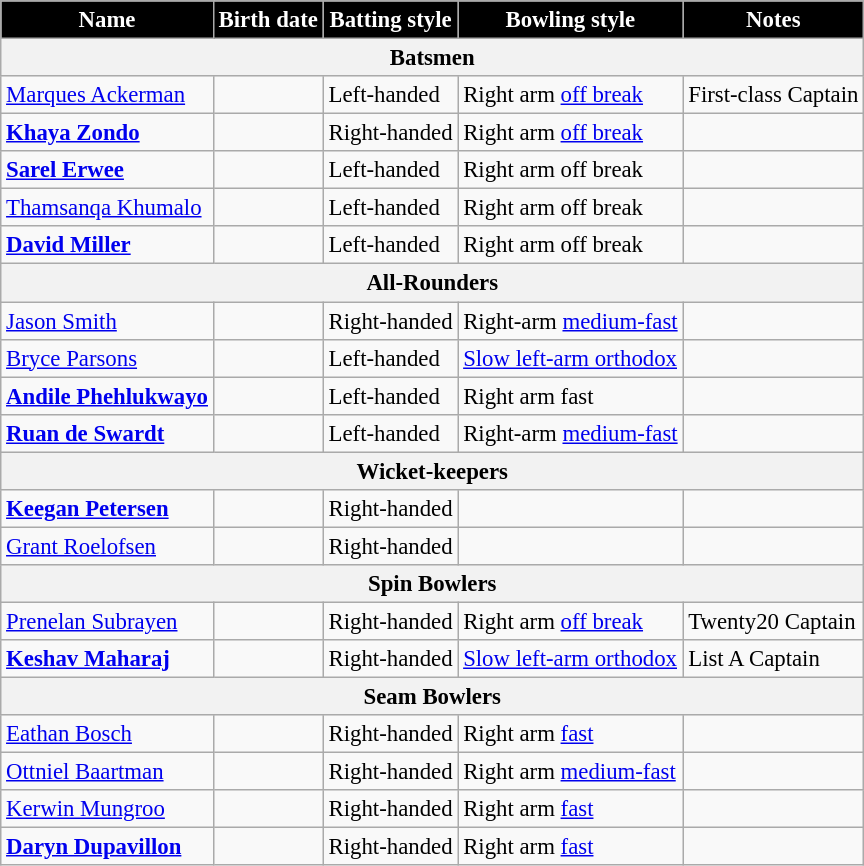<table class="wikitable" style="font-size:95%;">
<tr>
<th style="background: #000000; color:white" align="right">Name</th>
<th style="background: #000000; color:white" align="right">Birth date</th>
<th style="background: #000000; color:white" align="right">Batting style</th>
<th style="background: #000000; color:white" align="right">Bowling style</th>
<th style="background: #000000; color:white" align="right">Notes</th>
</tr>
<tr>
<th colspan="5">Batsmen</th>
</tr>
<tr>
<td><a href='#'>Marques Ackerman</a></td>
<td></td>
<td>Left-handed</td>
<td>Right arm <a href='#'>off break</a></td>
<td>First-class Captain</td>
</tr>
<tr>
<td><strong><a href='#'>Khaya Zondo</a></strong></td>
<td></td>
<td>Right-handed</td>
<td>Right arm <a href='#'>off break</a></td>
<td></td>
</tr>
<tr>
<td><strong><a href='#'>Sarel Erwee</a></strong></td>
<td></td>
<td>Left-handed</td>
<td>Right arm off break</td>
<td></td>
</tr>
<tr>
<td><a href='#'>Thamsanqa Khumalo</a></td>
<td></td>
<td>Left-handed</td>
<td>Right arm off break</td>
<td></td>
</tr>
<tr>
<td><strong><a href='#'>David Miller</a></strong></td>
<td></td>
<td>Left-handed</td>
<td>Right arm off break</td>
<td></td>
</tr>
<tr>
<th colspan="5">All-Rounders</th>
</tr>
<tr>
<td><a href='#'>Jason Smith</a></td>
<td></td>
<td>Right-handed</td>
<td>Right-arm <a href='#'>medium-fast</a></td>
<td></td>
</tr>
<tr>
<td><a href='#'>Bryce Parsons</a></td>
<td></td>
<td>Left-handed</td>
<td><a href='#'>Slow left-arm orthodox</a></td>
<td></td>
</tr>
<tr>
<td><strong><a href='#'>Andile Phehlukwayo</a></strong></td>
<td></td>
<td>Left-handed</td>
<td>Right arm fast</td>
<td></td>
</tr>
<tr>
<td><strong><a href='#'>Ruan de Swardt</a></strong></td>
<td></td>
<td>Left-handed</td>
<td>Right-arm <a href='#'>medium-fast</a></td>
<td></td>
</tr>
<tr>
<th colspan="5">Wicket-keepers</th>
</tr>
<tr>
<td><strong><a href='#'>Keegan Petersen</a></strong></td>
<td></td>
<td>Right-handed</td>
<td></td>
<td></td>
</tr>
<tr>
<td><a href='#'>Grant Roelofsen</a></td>
<td></td>
<td>Right-handed</td>
<td></td>
<td></td>
</tr>
<tr>
<th colspan="5">Spin Bowlers</th>
</tr>
<tr>
<td><a href='#'>Prenelan Subrayen</a></td>
<td></td>
<td>Right-handed</td>
<td>Right arm <a href='#'>off break</a></td>
<td>Twenty20 Captain</td>
</tr>
<tr>
<td><strong><a href='#'>Keshav Maharaj</a></strong></td>
<td></td>
<td>Right-handed</td>
<td><a href='#'>Slow left-arm orthodox</a></td>
<td>List A Captain</td>
</tr>
<tr>
<th colspan="5">Seam Bowlers</th>
</tr>
<tr>
<td><a href='#'>Eathan Bosch</a></td>
<td></td>
<td>Right-handed</td>
<td>Right arm <a href='#'>fast</a></td>
<td></td>
</tr>
<tr>
<td><a href='#'>Ottniel Baartman</a></td>
<td></td>
<td>Right-handed</td>
<td>Right arm <a href='#'>medium-fast</a></td>
<td></td>
</tr>
<tr>
<td><a href='#'>Kerwin Mungroo</a></td>
<td></td>
<td>Right-handed</td>
<td>Right arm <a href='#'>fast</a></td>
<td></td>
</tr>
<tr>
<td><strong><a href='#'>Daryn Dupavillon</a></strong></td>
<td></td>
<td>Right-handed</td>
<td>Right arm <a href='#'>fast</a></td>
<td></td>
</tr>
</table>
